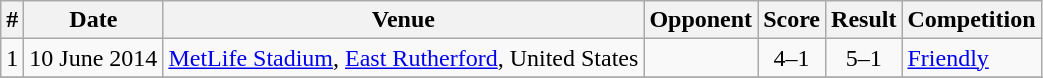<table class="wikitable sortable">
<tr>
<th>#</th>
<th>Date</th>
<th>Venue</th>
<th>Opponent</th>
<th>Score</th>
<th>Result</th>
<th>Competition</th>
</tr>
<tr>
<td>1</td>
<td>10 June 2014</td>
<td><a href='#'>MetLife Stadium</a>, <a href='#'>East Rutherford</a>, United States</td>
<td></td>
<td align=center>4–1</td>
<td align=center>5–1</td>
<td><a href='#'>Friendly</a></td>
</tr>
<tr>
</tr>
</table>
